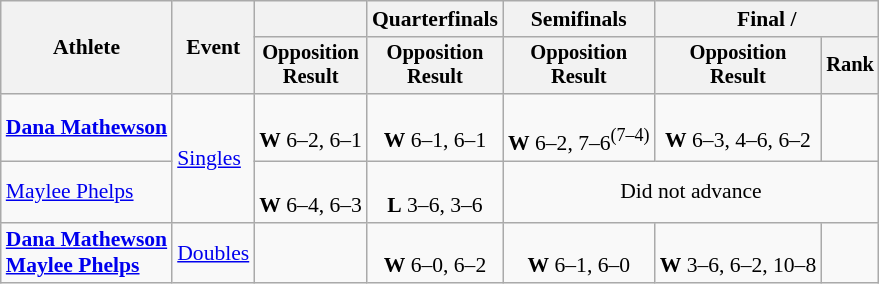<table class="wikitable" style="font-size:90%;">
<tr>
<th rowspan=2>Athlete</th>
<th rowspan=2>Event</th>
<th></th>
<th>Quarterfinals</th>
<th>Semifinals</th>
<th colspan=2>Final / </th>
</tr>
<tr style="font-size:95%">
<th>Opposition<br>Result</th>
<th>Opposition<br>Result</th>
<th>Opposition<br>Result</th>
<th>Opposition<br>Result</th>
<th>Rank</th>
</tr>
<tr align=center>
<td align="left"><strong><a href='#'>Dana Mathewson</a></strong></td>
<td rowspan="2" align="left"><a href='#'>Singles</a></td>
<td><br><strong>W</strong> 6–2, 6–1</td>
<td><br><strong>W</strong> 6–1, 6–1</td>
<td><br><strong>W</strong> 6–2, 7–6<sup>(7–4)</sup></td>
<td><br><strong>W</strong> 6–3, 4–6, 6–2</td>
<td></td>
</tr>
<tr align=center>
<td align="left"><a href='#'>Maylee Phelps</a></td>
<td><br><strong>W</strong> 6–4, 6–3</td>
<td><br><strong>L</strong> 3–6, 3–6</td>
<td colspan=3>Did not advance</td>
</tr>
<tr align=center>
<td align="left"><strong><a href='#'>Dana Mathewson</a><br><a href='#'>Maylee Phelps</a></strong></td>
<td align="left"><a href='#'>Doubles</a></td>
<td></td>
<td><br><strong>W</strong> 6–0, 6–2</td>
<td><br><strong>W</strong> 6–1, 6–0</td>
<td><br><strong>W</strong> 3–6, 6–2, 10–8</td>
<td></td>
</tr>
</table>
